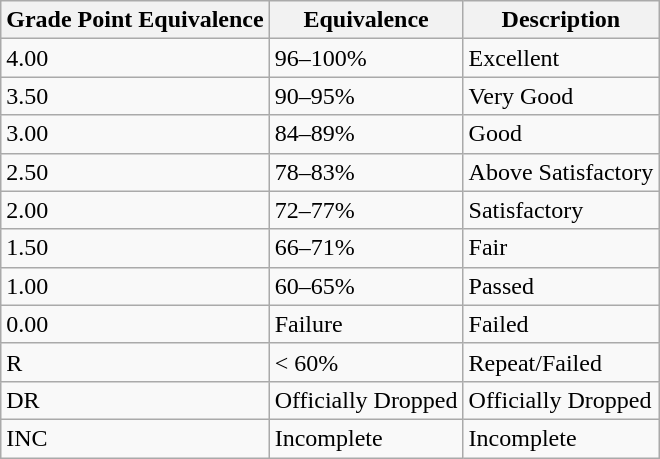<table class="wikitable">
<tr>
<th>Grade Point Equivalence</th>
<th>Equivalence</th>
<th>Description</th>
</tr>
<tr>
<td>4.00</td>
<td>96–100%</td>
<td>Excellent</td>
</tr>
<tr>
<td>3.50</td>
<td>90–95%</td>
<td>Very Good</td>
</tr>
<tr>
<td>3.00</td>
<td>84–89%</td>
<td>Good</td>
</tr>
<tr>
<td>2.50</td>
<td>78–83%</td>
<td>Above Satisfactory</td>
</tr>
<tr>
<td>2.00</td>
<td>72–77%</td>
<td>Satisfactory</td>
</tr>
<tr>
<td>1.50</td>
<td>66–71%</td>
<td>Fair</td>
</tr>
<tr>
<td>1.00</td>
<td>60–65%</td>
<td>Passed</td>
</tr>
<tr>
<td>0.00</td>
<td>Failure</td>
<td>Failed</td>
</tr>
<tr>
<td>R</td>
<td>< 60%</td>
<td>Repeat/Failed</td>
</tr>
<tr>
<td>DR</td>
<td>Officially Dropped</td>
<td>Officially Dropped</td>
</tr>
<tr>
<td>INC</td>
<td>Incomplete</td>
<td>Incomplete</td>
</tr>
</table>
